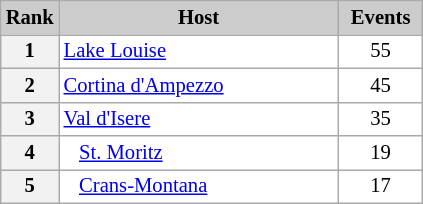<table class="wikitable plainrowheaders" style="background:#fff; font-size:86%; line-height:16px; border:grey solid 1px; border-collapse:collapse">
<tr>
<th style="background-color: #ccc;" width="30">Rank</th>
<th style="background-color: #ccc;" width="180">Host</th>
<th style="background:#ccc; width:20%">Events</th>
</tr>
<tr>
<th>1</th>
<td align=left> <a href='#'>Lake Louise</a></td>
<td align=center>55</td>
</tr>
<tr>
<th>2</th>
<td align=left> <a href='#'>Cortina d'Ampezzo</a></td>
<td align=center>45</td>
</tr>
<tr>
<th>3</th>
<td align=left> <a href='#'>Val d'Isere</a></td>
<td align=center>35</td>
</tr>
<tr>
<th>4</th>
<td align=left>   <a href='#'>St. Moritz</a></td>
<td align=center>19</td>
</tr>
<tr>
<th>5</th>
<td align=left>   <a href='#'>Crans-Montana</a></td>
<td align=center>17</td>
</tr>
</table>
